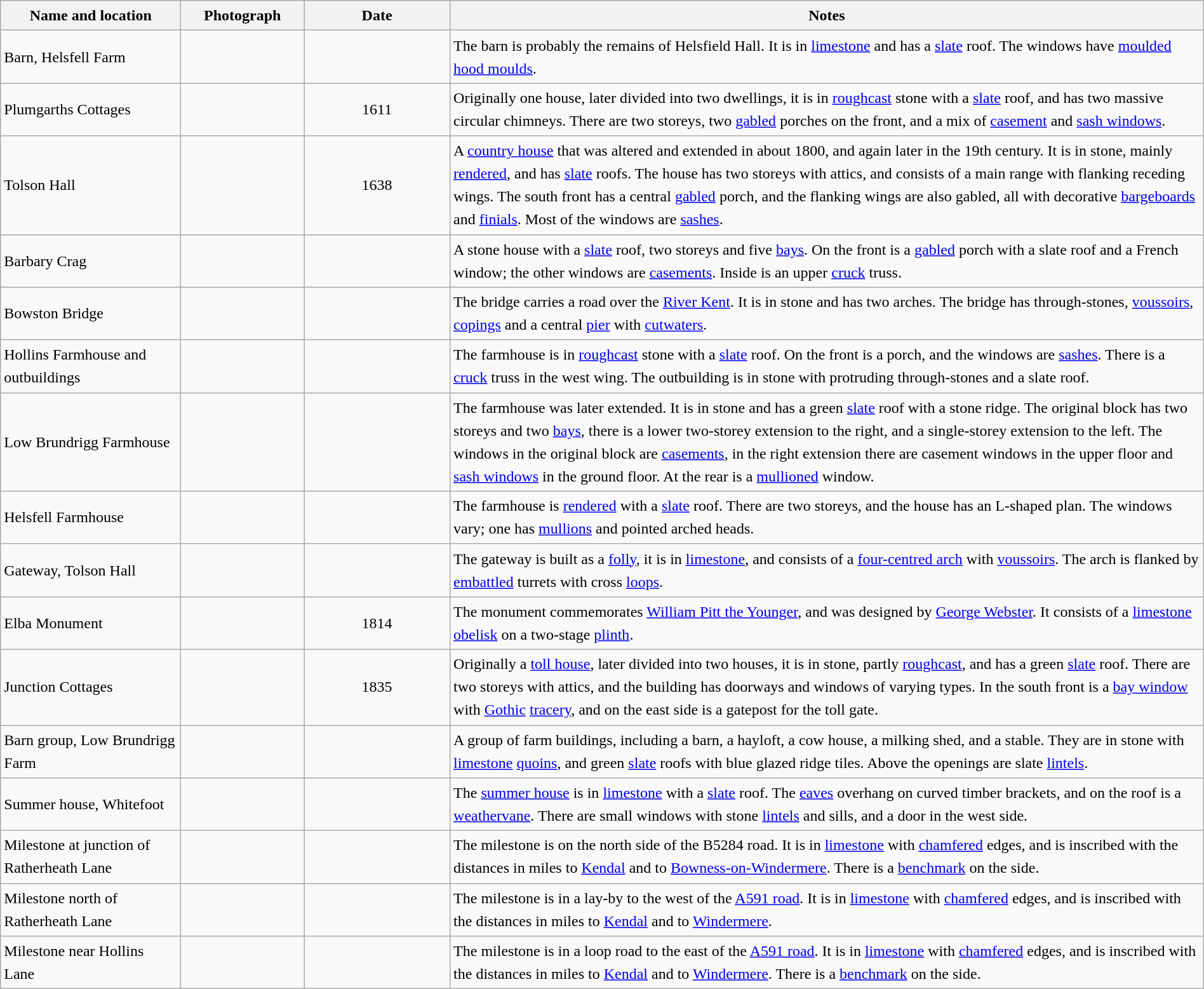<table class="wikitable sortable plainrowheaders" style="width:100%;border:0px;text-align:left;line-height:150%;">
<tr>
<th scope="col"  style="width:150px">Name and location</th>
<th scope="col"  style="width:100px" class="unsortable">Photograph</th>
<th scope="col"  style="width:120px">Date</th>
<th scope="col"  style="width:650px" class="unsortable">Notes</th>
</tr>
<tr>
<td>Barn, Helsfell Farm<br><small></small></td>
<td></td>
<td align="center"></td>
<td>The barn is probably the remains of Helsfield Hall.  It is in <a href='#'>limestone</a> and has a <a href='#'>slate</a> roof.  The windows have <a href='#'>moulded</a> <a href='#'>hood moulds</a>.</td>
</tr>
<tr>
<td>Plumgarths Cottages<br><small></small></td>
<td></td>
<td align="center">1611</td>
<td>Originally one house, later divided into two dwellings, it is in <a href='#'>roughcast</a> stone with a <a href='#'>slate</a> roof, and has two massive circular chimneys.  There are two storeys, two <a href='#'>gabled</a> porches on the front, and a mix of <a href='#'>casement</a> and <a href='#'>sash windows</a>.</td>
</tr>
<tr>
<td>Tolson Hall<br><small></small></td>
<td></td>
<td align="center">1638</td>
<td>A <a href='#'>country house</a> that was altered and extended in about 1800, and again later in the 19th century.  It is in stone, mainly <a href='#'>rendered</a>, and has <a href='#'>slate</a> roofs.  The house has two storeys with attics, and consists of a main range with flanking receding wings.  The south front has a central <a href='#'>gabled</a> porch, and the flanking wings are also gabled, all with decorative <a href='#'>bargeboards</a> and <a href='#'>finials</a>.  Most of the windows are <a href='#'>sashes</a>.</td>
</tr>
<tr>
<td>Barbary Crag<br><small></small></td>
<td></td>
<td align="center"></td>
<td>A stone house with a <a href='#'>slate</a> roof, two storeys and five <a href='#'>bays</a>.  On the front is a <a href='#'>gabled</a> porch with a slate roof and a French window;  the other windows are <a href='#'>casements</a>.  Inside is an upper <a href='#'>cruck</a> truss.</td>
</tr>
<tr>
<td>Bowston Bridge<br><small></small></td>
<td></td>
<td align="center"></td>
<td>The bridge carries a road over the <a href='#'>River Kent</a>.  It is in stone and has two arches.  The bridge has through-stones, <a href='#'>voussoirs</a>, <a href='#'>copings</a> and a central <a href='#'>pier</a> with <a href='#'>cutwaters</a>.</td>
</tr>
<tr>
<td>Hollins Farmhouse and outbuildings<br><small></small></td>
<td></td>
<td align="center"></td>
<td>The farmhouse is in <a href='#'>roughcast</a> stone with a <a href='#'>slate</a> roof.  On the front is a porch, and the windows are <a href='#'>sashes</a>.  There is a <a href='#'>cruck</a> truss in the west wing.  The outbuilding is in stone with protruding through-stones and a slate roof.</td>
</tr>
<tr>
<td>Low Brundrigg Farmhouse<br><small></small></td>
<td></td>
<td align="center"></td>
<td>The farmhouse was later extended.  It is in stone and has a green <a href='#'>slate</a> roof with a stone ridge.  The original block has two storeys and two <a href='#'>bays</a>, there is a lower two-storey extension to the right, and a single-storey extension to the left.  The windows in the original block are <a href='#'>casements</a>, in the right extension there are casement windows in the upper floor and <a href='#'>sash windows</a> in the ground floor.  At the rear is a <a href='#'>mullioned</a> window.</td>
</tr>
<tr>
<td>Helsfell Farmhouse<br><small></small></td>
<td></td>
<td align="center"></td>
<td>The farmhouse is <a href='#'>rendered</a> with a <a href='#'>slate</a> roof.  There are two storeys, and the house has an L-shaped plan.  The windows vary; one has <a href='#'>mullions</a> and pointed arched heads.</td>
</tr>
<tr>
<td>Gateway, Tolson Hall<br><small></small></td>
<td></td>
<td align="center"></td>
<td>The gateway is built as a <a href='#'>folly</a>, it is in <a href='#'>limestone</a>, and consists of a <a href='#'>four-centred arch</a> with <a href='#'>voussoirs</a>.  The arch is flanked by <a href='#'>embattled</a> turrets with cross <a href='#'>loops</a>.</td>
</tr>
<tr>
<td>Elba Monument<br><small></small></td>
<td></td>
<td align="center">1814</td>
<td>The monument commemorates <a href='#'>William Pitt the Younger</a>, and was designed by <a href='#'>George Webster</a>.  It consists of a <a href='#'>limestone</a> <a href='#'>obelisk</a> on a two-stage <a href='#'>plinth</a>.</td>
</tr>
<tr>
<td>Junction Cottages<br><small></small></td>
<td></td>
<td align="center">1835</td>
<td>Originally a <a href='#'>toll house</a>, later divided into two houses, it is in stone, partly <a href='#'>roughcast</a>, and has a green <a href='#'>slate</a> roof.  There are two storeys with attics, and the building has doorways and windows of varying types.  In the south front is a <a href='#'>bay window</a> with <a href='#'>Gothic</a> <a href='#'>tracery</a>, and on the east side is a gatepost for the toll gate.</td>
</tr>
<tr>
<td>Barn group, Low Brundrigg Farm<br><small></small></td>
<td></td>
<td align="center"></td>
<td>A group of farm buildings, including a barn, a hayloft, a cow house, a milking shed, and a stable.  They are in stone with <a href='#'>limestone</a> <a href='#'>quoins</a>, and green <a href='#'>slate</a> roofs with blue glazed ridge tiles.  Above the openings are slate <a href='#'>lintels</a>.</td>
</tr>
<tr>
<td>Summer house, Whitefoot<br><small></small></td>
<td></td>
<td align="center"></td>
<td>The <a href='#'>summer house</a> is in <a href='#'>limestone</a> with a <a href='#'>slate</a> roof.  The <a href='#'>eaves</a> overhang on curved timber brackets, and on the roof is a <a href='#'>weathervane</a>.  There are small windows with stone <a href='#'>lintels</a> and sills, and a door in the west side.</td>
</tr>
<tr>
<td>Milestone at junction of Ratherheath Lane<br><small></small></td>
<td></td>
<td align="center"></td>
<td>The milestone is on the north side of the B5284 road.  It is in <a href='#'>limestone</a> with <a href='#'>chamfered</a> edges, and is inscribed with the distances in miles to <a href='#'>Kendal</a> and to <a href='#'>Bowness-on-Windermere</a>.  There is a <a href='#'>benchmark</a> on the side.</td>
</tr>
<tr>
<td>Milestone north of Ratherheath Lane<br><small></small></td>
<td></td>
<td align="center"></td>
<td>The milestone is in a lay-by to the west of the <a href='#'>A591 road</a>.  It is in <a href='#'>limestone</a> with <a href='#'>chamfered</a> edges, and is inscribed with the distances in miles to <a href='#'>Kendal</a> and to <a href='#'>Windermere</a>.</td>
</tr>
<tr>
<td>Milestone near Hollins Lane<br><small></small></td>
<td></td>
<td align="center"></td>
<td>The milestone is in a loop road to the east of the <a href='#'>A591 road</a>.  It is in <a href='#'>limestone</a> with <a href='#'>chamfered</a> edges, and is inscribed with the distances in miles to <a href='#'>Kendal</a> and to <a href='#'>Windermere</a>.  There is a <a href='#'>benchmark</a> on the side.</td>
</tr>
<tr>
</tr>
</table>
